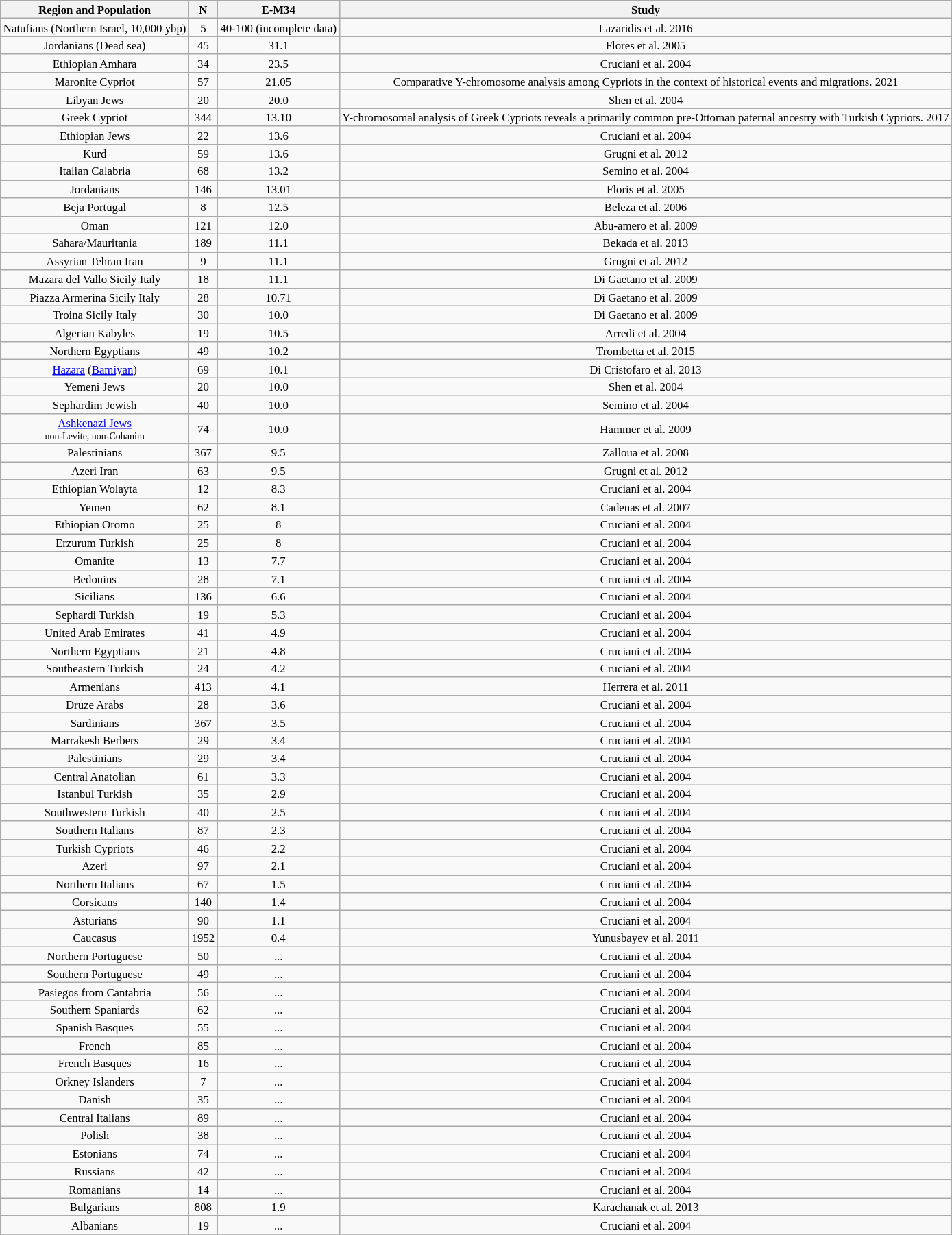<table class="wikitable sortable" style="text-align:center; font-size: 70%;">
<tr>
<th>Region and Population</th>
<th>N</th>
<th>E-M34</th>
<th>Study</th>
</tr>
<tr>
<td>Natufians (Northern Israel, 10,000 ybp)</td>
<td>5</td>
<td>40-100 (incomplete data)</td>
<td>Lazaridis et al. 2016</td>
</tr>
<tr>
<td>Jordanians (Dead sea)</td>
<td>45</td>
<td>31.1</td>
<td>Flores et al. 2005</td>
</tr>
<tr>
<td>Ethiopian Amhara</td>
<td>34</td>
<td>23.5</td>
<td>Cruciani et al. 2004</td>
</tr>
<tr>
<td>Maronite Cypriot</td>
<td>57</td>
<td>21.05</td>
<td>Comparative Y-chromosome analysis among Cypriots in the context of historical events and migrations. 2021</td>
</tr>
<tr>
<td>Libyan Jews</td>
<td>20</td>
<td>20.0</td>
<td>Shen et al. 2004</td>
</tr>
<tr>
<td>Greek Cypriot</td>
<td>344</td>
<td>13.10</td>
<td>Y-chromosomal analysis of Greek Cypriots reveals a primarily common pre-Ottoman paternal ancestry with Turkish Cypriots. 2017</td>
</tr>
<tr>
<td>Ethiopian Jews</td>
<td>22</td>
<td>13.6</td>
<td>Cruciani et al. 2004</td>
</tr>
<tr>
<td>Kurd</td>
<td>59</td>
<td>13.6</td>
<td>Grugni et al. 2012</td>
</tr>
<tr>
<td>Italian Calabria</td>
<td>68</td>
<td>13.2</td>
<td>Semino et al. 2004</td>
</tr>
<tr>
<td>Jordanians</td>
<td>146</td>
<td>13.01</td>
<td>Floris et al. 2005</td>
</tr>
<tr>
<td>Beja Portugal</td>
<td>8</td>
<td>12.5</td>
<td>Beleza et al. 2006</td>
</tr>
<tr>
<td>Oman</td>
<td>121</td>
<td>12.0</td>
<td>Abu-amero et al. 2009</td>
</tr>
<tr>
<td>Sahara/Mauritania</td>
<td>189</td>
<td>11.1</td>
<td>Bekada et al. 2013</td>
</tr>
<tr>
<td>Assyrian Tehran Iran</td>
<td>9</td>
<td>11.1</td>
<td>Grugni et al. 2012</td>
</tr>
<tr>
<td>Mazara del Vallo Sicily Italy</td>
<td>18</td>
<td>11.1</td>
<td>Di Gaetano et al. 2009</td>
</tr>
<tr>
<td>Piazza Armerina Sicily Italy</td>
<td>28</td>
<td>10.71</td>
<td>Di Gaetano et al. 2009</td>
</tr>
<tr>
<td>Troina Sicily Italy</td>
<td>30</td>
<td>10.0</td>
<td>Di Gaetano et al. 2009</td>
</tr>
<tr>
<td>Algerian Kabyles</td>
<td>19</td>
<td>10.5</td>
<td>Arredi et al. 2004</td>
</tr>
<tr>
<td>Northern Egyptians</td>
<td>49</td>
<td>10.2</td>
<td>Trombetta et al. 2015</td>
</tr>
<tr>
<td><a href='#'>Hazara</a> (<a href='#'>Bamiyan</a>)</td>
<td>69</td>
<td>10.1</td>
<td>Di Cristofaro et al. 2013</td>
</tr>
<tr>
<td>Yemeni Jews</td>
<td>20</td>
<td>10.0</td>
<td>Shen et al. 2004</td>
</tr>
<tr>
<td>Sephardim Jewish</td>
<td>40</td>
<td>10.0</td>
<td>Semino et al. 2004</td>
</tr>
<tr>
<td><a href='#'>Ashkenazi Jews</a><br><small>non-Levite, non-Cohanim</small></td>
<td>74</td>
<td>10.0</td>
<td>Hammer et al. 2009</td>
</tr>
<tr>
<td>Palestinians</td>
<td>367</td>
<td>9.5</td>
<td>Zalloua et al. 2008</td>
</tr>
<tr>
<td>Azeri Iran</td>
<td>63</td>
<td>9.5</td>
<td>Grugni et al. 2012</td>
</tr>
<tr>
<td>Ethiopian Wolayta</td>
<td>12</td>
<td>8.3</td>
<td>Cruciani et al. 2004</td>
</tr>
<tr>
<td>Yemen</td>
<td>62</td>
<td>8.1</td>
<td>Cadenas et al. 2007</td>
</tr>
<tr>
<td>Ethiopian Oromo</td>
<td>25</td>
<td>8</td>
<td>Cruciani et al. 2004</td>
</tr>
<tr>
<td>Erzurum Turkish</td>
<td>25</td>
<td>8</td>
<td>Cruciani et al. 2004</td>
</tr>
<tr>
<td>Omanite</td>
<td>13</td>
<td>7.7</td>
<td>Cruciani et al. 2004</td>
</tr>
<tr>
<td>Bedouins</td>
<td>28</td>
<td>7.1</td>
<td>Cruciani et al. 2004</td>
</tr>
<tr>
<td>Sicilians</td>
<td>136</td>
<td>6.6</td>
<td>Cruciani et al. 2004</td>
</tr>
<tr>
<td>Sephardi Turkish</td>
<td>19</td>
<td>5.3</td>
<td>Cruciani et al. 2004</td>
</tr>
<tr>
<td>United Arab Emirates</td>
<td>41</td>
<td>4.9</td>
<td>Cruciani et al. 2004</td>
</tr>
<tr>
<td>Northern Egyptians</td>
<td>21</td>
<td>4.8</td>
<td>Cruciani et al. 2004</td>
</tr>
<tr>
<td>Southeastern Turkish</td>
<td>24</td>
<td>4.2</td>
<td>Cruciani et al. 2004</td>
</tr>
<tr>
<td>Armenians</td>
<td>413</td>
<td>4.1</td>
<td>Herrera et al. 2011</td>
</tr>
<tr>
<td>Druze Arabs</td>
<td>28</td>
<td>3.6</td>
<td>Cruciani et al. 2004</td>
</tr>
<tr>
<td>Sardinians</td>
<td>367</td>
<td>3.5</td>
<td>Cruciani et al. 2004</td>
</tr>
<tr>
<td>Marrakesh Berbers</td>
<td>29</td>
<td>3.4</td>
<td>Cruciani et al. 2004</td>
</tr>
<tr>
<td>Palestinians</td>
<td>29</td>
<td>3.4</td>
<td>Cruciani et al. 2004</td>
</tr>
<tr>
<td>Central Anatolian</td>
<td>61</td>
<td>3.3</td>
<td>Cruciani et al. 2004</td>
</tr>
<tr>
<td>Istanbul Turkish</td>
<td>35</td>
<td>2.9</td>
<td>Cruciani et al. 2004</td>
</tr>
<tr>
<td>Southwestern Turkish</td>
<td>40</td>
<td>2.5</td>
<td>Cruciani et al. 2004</td>
</tr>
<tr>
<td>Southern Italians</td>
<td>87</td>
<td>2.3</td>
<td>Cruciani et al. 2004</td>
</tr>
<tr>
<td>Turkish Cypriots</td>
<td>46</td>
<td>2.2</td>
<td>Cruciani et al. 2004</td>
</tr>
<tr>
<td>Azeri</td>
<td>97</td>
<td>2.1</td>
<td>Cruciani et al. 2004</td>
</tr>
<tr>
<td>Northern Italians</td>
<td>67</td>
<td>1.5</td>
<td>Cruciani et al. 2004</td>
</tr>
<tr>
<td>Corsicans</td>
<td>140</td>
<td>1.4</td>
<td>Cruciani et al. 2004</td>
</tr>
<tr>
<td>Asturians</td>
<td>90</td>
<td>1.1</td>
<td>Cruciani et al. 2004</td>
</tr>
<tr>
<td>Caucasus</td>
<td>1952</td>
<td>0.4</td>
<td>Yunusbayev et al. 2011</td>
</tr>
<tr>
<td>Northern Portuguese</td>
<td>50</td>
<td>...</td>
<td>Cruciani et al. 2004</td>
</tr>
<tr>
<td>Southern Portuguese</td>
<td>49</td>
<td>...</td>
<td>Cruciani et al. 2004</td>
</tr>
<tr>
<td>Pasiegos from Cantabria</td>
<td>56</td>
<td>...</td>
<td>Cruciani et al. 2004</td>
</tr>
<tr>
<td>Southern Spaniards</td>
<td>62</td>
<td>...</td>
<td>Cruciani et al. 2004</td>
</tr>
<tr>
<td>Spanish Basques</td>
<td>55</td>
<td>...</td>
<td>Cruciani et al. 2004</td>
</tr>
<tr>
<td>French</td>
<td>85</td>
<td>...</td>
<td>Cruciani et al. 2004</td>
</tr>
<tr>
<td>French Basques</td>
<td>16</td>
<td>...</td>
<td>Cruciani et al. 2004</td>
</tr>
<tr>
<td>Orkney Islanders</td>
<td>7</td>
<td>...</td>
<td>Cruciani et al. 2004</td>
</tr>
<tr>
<td>Danish</td>
<td>35</td>
<td>...</td>
<td>Cruciani et al. 2004</td>
</tr>
<tr>
<td>Central Italians</td>
<td>89</td>
<td>...</td>
<td>Cruciani et al. 2004</td>
</tr>
<tr>
<td>Polish</td>
<td>38</td>
<td>...</td>
<td>Cruciani et al. 2004</td>
</tr>
<tr>
<td>Estonians</td>
<td>74</td>
<td>...</td>
<td>Cruciani et al. 2004</td>
</tr>
<tr>
<td>Russians</td>
<td>42</td>
<td>...</td>
<td>Cruciani et al. 2004</td>
</tr>
<tr>
<td>Romanians</td>
<td>14</td>
<td>...</td>
<td>Cruciani et al. 2004</td>
</tr>
<tr>
<td>Bulgarians</td>
<td>808</td>
<td>1.9</td>
<td>Karachanak et al. 2013</td>
</tr>
<tr>
<td>Albanians</td>
<td>19</td>
<td>...</td>
<td>Cruciani et al. 2004</td>
</tr>
<tr>
</tr>
</table>
